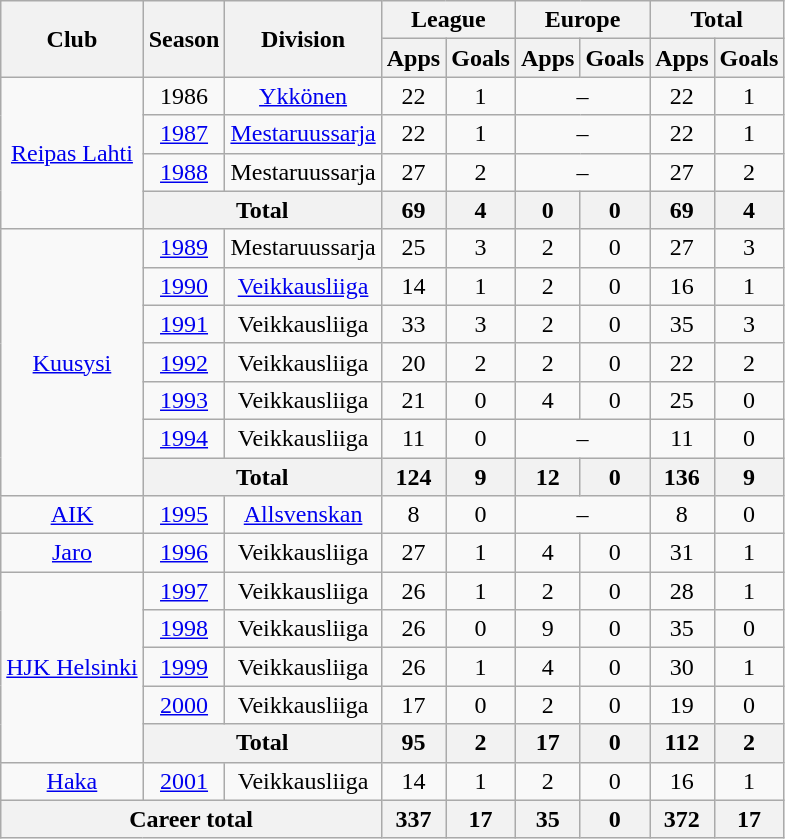<table class="wikitable" style="text-align:center">
<tr>
<th rowspan="2">Club</th>
<th rowspan="2">Season</th>
<th rowspan="2">Division</th>
<th colspan="2">League</th>
<th colspan="2">Europe</th>
<th colspan="2">Total</th>
</tr>
<tr>
<th>Apps</th>
<th>Goals</th>
<th>Apps</th>
<th>Goals</th>
<th>Apps</th>
<th>Goals</th>
</tr>
<tr>
<td rowspan=4><a href='#'>Reipas Lahti</a></td>
<td>1986</td>
<td><a href='#'>Ykkönen</a></td>
<td>22</td>
<td>1</td>
<td colspan=2>–</td>
<td>22</td>
<td>1</td>
</tr>
<tr>
<td><a href='#'>1987</a></td>
<td><a href='#'>Mestaruussarja</a></td>
<td>22</td>
<td>1</td>
<td colspan=2>–</td>
<td>22</td>
<td>1</td>
</tr>
<tr>
<td><a href='#'>1988</a></td>
<td>Mestaruussarja</td>
<td>27</td>
<td>2</td>
<td colspan=2>–</td>
<td>27</td>
<td>2</td>
</tr>
<tr>
<th colspan=2>Total</th>
<th>69</th>
<th>4</th>
<th>0</th>
<th>0</th>
<th>69</th>
<th>4</th>
</tr>
<tr>
<td rowspan=7><a href='#'>Kuusysi</a></td>
<td><a href='#'>1989</a></td>
<td>Mestaruussarja</td>
<td>25</td>
<td>3</td>
<td>2</td>
<td>0</td>
<td>27</td>
<td>3</td>
</tr>
<tr>
<td><a href='#'>1990</a></td>
<td><a href='#'>Veikkausliiga</a></td>
<td>14</td>
<td>1</td>
<td>2</td>
<td>0</td>
<td>16</td>
<td>1</td>
</tr>
<tr>
<td><a href='#'>1991</a></td>
<td>Veikkausliiga</td>
<td>33</td>
<td>3</td>
<td>2</td>
<td>0</td>
<td>35</td>
<td>3</td>
</tr>
<tr>
<td><a href='#'>1992</a></td>
<td>Veikkausliiga</td>
<td>20</td>
<td>2</td>
<td>2</td>
<td>0</td>
<td>22</td>
<td>2</td>
</tr>
<tr>
<td><a href='#'>1993</a></td>
<td>Veikkausliiga</td>
<td>21</td>
<td>0</td>
<td>4</td>
<td>0</td>
<td>25</td>
<td>0</td>
</tr>
<tr>
<td><a href='#'>1994</a></td>
<td>Veikkausliiga</td>
<td>11</td>
<td>0</td>
<td colspan=2>–</td>
<td>11</td>
<td>0</td>
</tr>
<tr>
<th colspan=2>Total</th>
<th>124</th>
<th>9</th>
<th>12</th>
<th>0</th>
<th>136</th>
<th>9</th>
</tr>
<tr>
<td><a href='#'>AIK</a></td>
<td><a href='#'>1995</a></td>
<td><a href='#'>Allsvenskan</a></td>
<td>8</td>
<td>0</td>
<td colspan=2>–</td>
<td>8</td>
<td>0</td>
</tr>
<tr>
<td><a href='#'>Jaro</a></td>
<td><a href='#'>1996</a></td>
<td>Veikkausliiga</td>
<td>27</td>
<td>1</td>
<td>4</td>
<td>0</td>
<td>31</td>
<td>1</td>
</tr>
<tr>
<td rowspan=5><a href='#'>HJK Helsinki</a></td>
<td><a href='#'>1997</a></td>
<td>Veikkausliiga</td>
<td>26</td>
<td>1</td>
<td>2</td>
<td>0</td>
<td>28</td>
<td>1</td>
</tr>
<tr>
<td><a href='#'>1998</a></td>
<td>Veikkausliiga</td>
<td>26</td>
<td>0</td>
<td>9</td>
<td>0</td>
<td>35</td>
<td>0</td>
</tr>
<tr>
<td><a href='#'>1999</a></td>
<td>Veikkausliiga</td>
<td>26</td>
<td>1</td>
<td>4</td>
<td>0</td>
<td>30</td>
<td>1</td>
</tr>
<tr>
<td><a href='#'>2000</a></td>
<td>Veikkausliiga</td>
<td>17</td>
<td>0</td>
<td>2</td>
<td>0</td>
<td>19</td>
<td>0</td>
</tr>
<tr>
<th colspan=2>Total</th>
<th>95</th>
<th>2</th>
<th>17</th>
<th>0</th>
<th>112</th>
<th>2</th>
</tr>
<tr>
<td><a href='#'>Haka</a></td>
<td><a href='#'>2001</a></td>
<td>Veikkausliiga</td>
<td>14</td>
<td>1</td>
<td>2</td>
<td>0</td>
<td>16</td>
<td>1</td>
</tr>
<tr>
<th colspan="3">Career total</th>
<th>337</th>
<th>17</th>
<th>35</th>
<th>0</th>
<th>372</th>
<th>17</th>
</tr>
</table>
